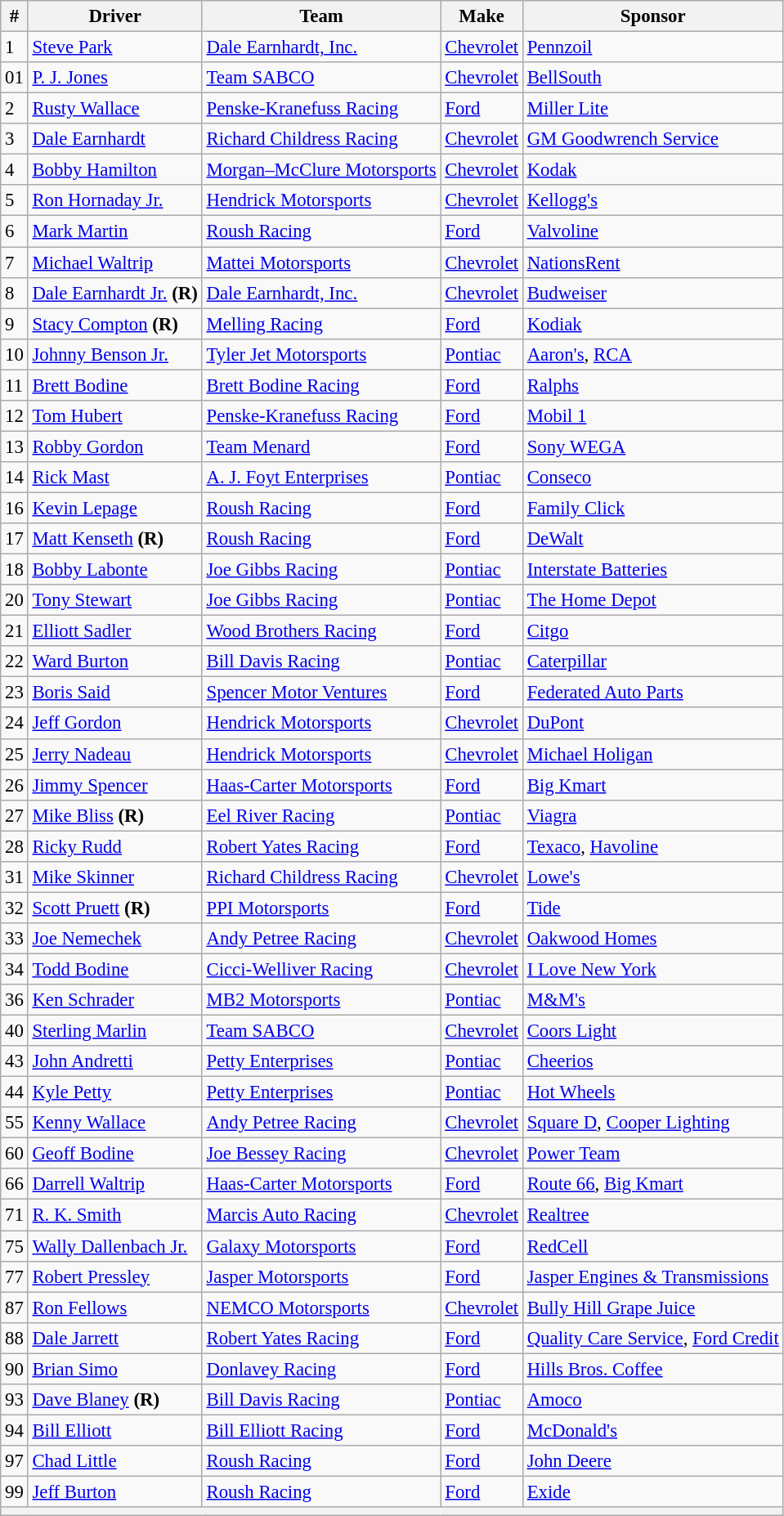<table class="wikitable" style="font-size:95%">
<tr>
<th>#</th>
<th>Driver</th>
<th>Team</th>
<th>Make</th>
<th>Sponsor</th>
</tr>
<tr>
<td>1</td>
<td><a href='#'>Steve Park</a></td>
<td><a href='#'>Dale Earnhardt, Inc.</a></td>
<td><a href='#'>Chevrolet</a></td>
<td><a href='#'>Pennzoil</a></td>
</tr>
<tr>
<td>01</td>
<td><a href='#'>P. J. Jones</a></td>
<td><a href='#'>Team SABCO</a></td>
<td><a href='#'>Chevrolet</a></td>
<td><a href='#'>BellSouth</a></td>
</tr>
<tr>
<td>2</td>
<td><a href='#'>Rusty Wallace</a></td>
<td><a href='#'>Penske-Kranefuss Racing</a></td>
<td><a href='#'>Ford</a></td>
<td><a href='#'>Miller Lite</a></td>
</tr>
<tr>
<td>3</td>
<td><a href='#'>Dale Earnhardt</a></td>
<td><a href='#'>Richard Childress Racing</a></td>
<td><a href='#'>Chevrolet</a></td>
<td><a href='#'>GM Goodwrench Service</a></td>
</tr>
<tr>
<td>4</td>
<td><a href='#'>Bobby Hamilton</a></td>
<td><a href='#'>Morgan–McClure Motorsports</a></td>
<td><a href='#'>Chevrolet</a></td>
<td><a href='#'>Kodak</a></td>
</tr>
<tr>
<td>5</td>
<td><a href='#'>Ron Hornaday Jr.</a></td>
<td><a href='#'>Hendrick Motorsports</a></td>
<td><a href='#'>Chevrolet</a></td>
<td><a href='#'>Kellogg's</a></td>
</tr>
<tr>
<td>6</td>
<td><a href='#'>Mark Martin</a></td>
<td><a href='#'>Roush Racing</a></td>
<td><a href='#'>Ford</a></td>
<td><a href='#'>Valvoline</a></td>
</tr>
<tr>
<td>7</td>
<td><a href='#'>Michael Waltrip</a></td>
<td><a href='#'>Mattei Motorsports</a></td>
<td><a href='#'>Chevrolet</a></td>
<td><a href='#'>NationsRent</a></td>
</tr>
<tr>
<td>8</td>
<td><a href='#'>Dale Earnhardt Jr.</a> <strong>(R)</strong></td>
<td><a href='#'>Dale Earnhardt, Inc.</a></td>
<td><a href='#'>Chevrolet</a></td>
<td><a href='#'>Budweiser</a></td>
</tr>
<tr>
<td>9</td>
<td><a href='#'>Stacy Compton</a> <strong>(R)</strong></td>
<td><a href='#'>Melling Racing</a></td>
<td><a href='#'>Ford</a></td>
<td><a href='#'>Kodiak</a></td>
</tr>
<tr>
<td>10</td>
<td><a href='#'>Johnny Benson Jr.</a></td>
<td><a href='#'>Tyler Jet Motorsports</a></td>
<td><a href='#'>Pontiac</a></td>
<td><a href='#'>Aaron's</a>, <a href='#'>RCA</a></td>
</tr>
<tr>
<td>11</td>
<td><a href='#'>Brett Bodine</a></td>
<td><a href='#'>Brett Bodine Racing</a></td>
<td><a href='#'>Ford</a></td>
<td><a href='#'>Ralphs</a></td>
</tr>
<tr>
<td>12</td>
<td><a href='#'>Tom Hubert</a></td>
<td><a href='#'>Penske-Kranefuss Racing</a></td>
<td><a href='#'>Ford</a></td>
<td><a href='#'>Mobil 1</a></td>
</tr>
<tr>
<td>13</td>
<td><a href='#'>Robby Gordon</a></td>
<td><a href='#'>Team Menard</a></td>
<td><a href='#'>Ford</a></td>
<td><a href='#'>Sony WEGA</a></td>
</tr>
<tr>
<td>14</td>
<td><a href='#'>Rick Mast</a></td>
<td><a href='#'>A. J. Foyt Enterprises</a></td>
<td><a href='#'>Pontiac</a></td>
<td><a href='#'>Conseco</a></td>
</tr>
<tr>
<td>16</td>
<td><a href='#'>Kevin Lepage</a></td>
<td><a href='#'>Roush Racing</a></td>
<td><a href='#'>Ford</a></td>
<td><a href='#'>Family Click</a></td>
</tr>
<tr>
<td>17</td>
<td><a href='#'>Matt Kenseth</a> <strong>(R)</strong></td>
<td><a href='#'>Roush Racing</a></td>
<td><a href='#'>Ford</a></td>
<td><a href='#'>DeWalt</a></td>
</tr>
<tr>
<td>18</td>
<td><a href='#'>Bobby Labonte</a></td>
<td><a href='#'>Joe Gibbs Racing</a></td>
<td><a href='#'>Pontiac</a></td>
<td><a href='#'>Interstate Batteries</a></td>
</tr>
<tr>
<td>20</td>
<td><a href='#'>Tony Stewart</a></td>
<td><a href='#'>Joe Gibbs Racing</a></td>
<td><a href='#'>Pontiac</a></td>
<td><a href='#'>The Home Depot</a></td>
</tr>
<tr>
<td>21</td>
<td><a href='#'>Elliott Sadler</a></td>
<td><a href='#'>Wood Brothers Racing</a></td>
<td><a href='#'>Ford</a></td>
<td><a href='#'>Citgo</a></td>
</tr>
<tr>
<td>22</td>
<td><a href='#'>Ward Burton</a></td>
<td><a href='#'>Bill Davis Racing</a></td>
<td><a href='#'>Pontiac</a></td>
<td><a href='#'>Caterpillar</a></td>
</tr>
<tr>
<td>23</td>
<td><a href='#'>Boris Said</a></td>
<td><a href='#'>Spencer Motor Ventures</a></td>
<td><a href='#'>Ford</a></td>
<td><a href='#'>Federated Auto Parts</a></td>
</tr>
<tr>
<td>24</td>
<td><a href='#'>Jeff Gordon</a></td>
<td><a href='#'>Hendrick Motorsports</a></td>
<td><a href='#'>Chevrolet</a></td>
<td><a href='#'>DuPont</a></td>
</tr>
<tr>
<td>25</td>
<td><a href='#'>Jerry Nadeau</a></td>
<td><a href='#'>Hendrick Motorsports</a></td>
<td><a href='#'>Chevrolet</a></td>
<td><a href='#'>Michael Holigan</a></td>
</tr>
<tr>
<td>26</td>
<td><a href='#'>Jimmy Spencer</a></td>
<td><a href='#'>Haas-Carter Motorsports</a></td>
<td><a href='#'>Ford</a></td>
<td><a href='#'>Big Kmart</a></td>
</tr>
<tr>
<td>27</td>
<td><a href='#'>Mike Bliss</a> <strong>(R)</strong></td>
<td><a href='#'>Eel River Racing</a></td>
<td><a href='#'>Pontiac</a></td>
<td><a href='#'>Viagra</a></td>
</tr>
<tr>
<td>28</td>
<td><a href='#'>Ricky Rudd</a></td>
<td><a href='#'>Robert Yates Racing</a></td>
<td><a href='#'>Ford</a></td>
<td><a href='#'>Texaco</a>, <a href='#'>Havoline</a></td>
</tr>
<tr>
<td>31</td>
<td><a href='#'>Mike Skinner</a></td>
<td><a href='#'>Richard Childress Racing</a></td>
<td><a href='#'>Chevrolet</a></td>
<td><a href='#'>Lowe's</a></td>
</tr>
<tr>
<td>32</td>
<td><a href='#'>Scott Pruett</a> <strong>(R)</strong></td>
<td><a href='#'>PPI Motorsports</a></td>
<td><a href='#'>Ford</a></td>
<td><a href='#'>Tide</a></td>
</tr>
<tr>
<td>33</td>
<td><a href='#'>Joe Nemechek</a></td>
<td><a href='#'>Andy Petree Racing</a></td>
<td><a href='#'>Chevrolet</a></td>
<td><a href='#'>Oakwood Homes</a></td>
</tr>
<tr>
<td>34</td>
<td><a href='#'>Todd Bodine</a></td>
<td><a href='#'>Cicci-Welliver Racing</a></td>
<td><a href='#'>Chevrolet</a></td>
<td><a href='#'>I Love New York</a></td>
</tr>
<tr>
<td>36</td>
<td><a href='#'>Ken Schrader</a></td>
<td><a href='#'>MB2 Motorsports</a></td>
<td><a href='#'>Pontiac</a></td>
<td><a href='#'>M&M's</a></td>
</tr>
<tr>
<td>40</td>
<td><a href='#'>Sterling Marlin</a></td>
<td><a href='#'>Team SABCO</a></td>
<td><a href='#'>Chevrolet</a></td>
<td><a href='#'>Coors Light</a></td>
</tr>
<tr>
<td>43</td>
<td><a href='#'>John Andretti</a></td>
<td><a href='#'>Petty Enterprises</a></td>
<td><a href='#'>Pontiac</a></td>
<td><a href='#'>Cheerios</a></td>
</tr>
<tr>
<td>44</td>
<td><a href='#'>Kyle Petty</a></td>
<td><a href='#'>Petty Enterprises</a></td>
<td><a href='#'>Pontiac</a></td>
<td><a href='#'>Hot Wheels</a></td>
</tr>
<tr>
<td>55</td>
<td><a href='#'>Kenny Wallace</a></td>
<td><a href='#'>Andy Petree Racing</a></td>
<td><a href='#'>Chevrolet</a></td>
<td><a href='#'>Square D</a>, <a href='#'>Cooper Lighting</a></td>
</tr>
<tr>
<td>60</td>
<td><a href='#'>Geoff Bodine</a></td>
<td><a href='#'>Joe Bessey Racing</a></td>
<td><a href='#'>Chevrolet</a></td>
<td><a href='#'>Power Team</a></td>
</tr>
<tr>
<td>66</td>
<td><a href='#'>Darrell Waltrip</a></td>
<td><a href='#'>Haas-Carter Motorsports</a></td>
<td><a href='#'>Ford</a></td>
<td><a href='#'>Route 66</a>, <a href='#'>Big Kmart</a></td>
</tr>
<tr>
<td>71</td>
<td><a href='#'>R. K. Smith</a></td>
<td><a href='#'>Marcis Auto Racing</a></td>
<td><a href='#'>Chevrolet</a></td>
<td><a href='#'>Realtree</a></td>
</tr>
<tr>
<td>75</td>
<td><a href='#'>Wally Dallenbach Jr.</a></td>
<td><a href='#'>Galaxy Motorsports</a></td>
<td><a href='#'>Ford</a></td>
<td><a href='#'>RedCell</a></td>
</tr>
<tr>
<td>77</td>
<td><a href='#'>Robert Pressley</a></td>
<td><a href='#'>Jasper Motorsports</a></td>
<td><a href='#'>Ford</a></td>
<td><a href='#'>Jasper Engines & Transmissions</a></td>
</tr>
<tr>
<td>87</td>
<td><a href='#'>Ron Fellows</a></td>
<td><a href='#'>NEMCO Motorsports</a></td>
<td><a href='#'>Chevrolet</a></td>
<td><a href='#'>Bully Hill Grape Juice</a></td>
</tr>
<tr>
<td>88</td>
<td><a href='#'>Dale Jarrett</a></td>
<td><a href='#'>Robert Yates Racing</a></td>
<td><a href='#'>Ford</a></td>
<td><a href='#'>Quality Care Service</a>, <a href='#'>Ford Credit</a></td>
</tr>
<tr>
<td>90</td>
<td><a href='#'>Brian Simo</a></td>
<td><a href='#'>Donlavey Racing</a></td>
<td><a href='#'>Ford</a></td>
<td><a href='#'>Hills Bros. Coffee</a></td>
</tr>
<tr>
<td>93</td>
<td><a href='#'>Dave Blaney</a> <strong>(R)</strong></td>
<td><a href='#'>Bill Davis Racing</a></td>
<td><a href='#'>Pontiac</a></td>
<td><a href='#'>Amoco</a></td>
</tr>
<tr>
<td>94</td>
<td><a href='#'>Bill Elliott</a></td>
<td><a href='#'>Bill Elliott Racing</a></td>
<td><a href='#'>Ford</a></td>
<td><a href='#'>McDonald's</a></td>
</tr>
<tr>
<td>97</td>
<td><a href='#'>Chad Little</a></td>
<td><a href='#'>Roush Racing</a></td>
<td><a href='#'>Ford</a></td>
<td><a href='#'>John Deere</a></td>
</tr>
<tr>
<td>99</td>
<td><a href='#'>Jeff Burton</a></td>
<td><a href='#'>Roush Racing</a></td>
<td><a href='#'>Ford</a></td>
<td><a href='#'>Exide</a></td>
</tr>
<tr>
<th colspan="5"></th>
</tr>
</table>
